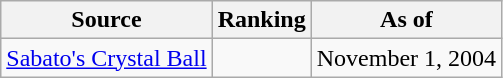<table class="wikitable" style="text-align:center">
<tr>
<th>Source</th>
<th>Ranking</th>
<th>As of</th>
</tr>
<tr>
<td align=left><a href='#'>Sabato's Crystal Ball</a></td>
<td></td>
<td>November 1, 2004</td>
</tr>
</table>
